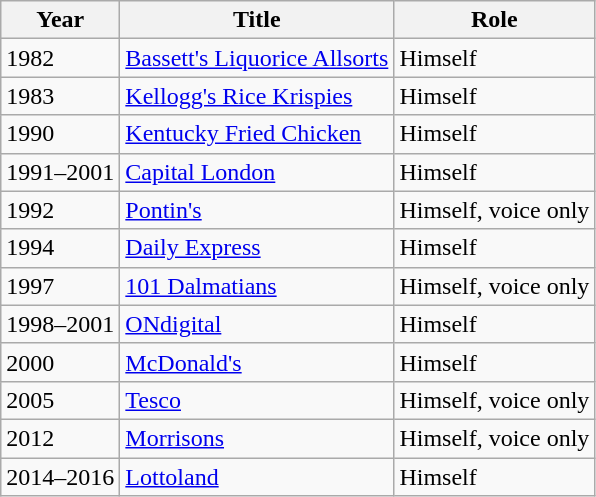<table class="wikitable">
<tr>
<th>Year</th>
<th>Title</th>
<th>Role</th>
</tr>
<tr>
<td>1982</td>
<td><a href='#'>Bassett's Liquorice Allsorts</a></td>
<td>Himself</td>
</tr>
<tr>
<td>1983</td>
<td><a href='#'>Kellogg's Rice Krispies</a></td>
<td>Himself</td>
</tr>
<tr>
<td>1990</td>
<td><a href='#'>Kentucky Fried Chicken</a></td>
<td>Himself</td>
</tr>
<tr>
<td>1991–2001</td>
<td><a href='#'>Capital London</a></td>
<td>Himself</td>
</tr>
<tr>
<td>1992</td>
<td><a href='#'>Pontin's</a></td>
<td>Himself, voice only</td>
</tr>
<tr>
<td>1994</td>
<td><a href='#'>Daily Express</a></td>
<td>Himself</td>
</tr>
<tr>
<td>1997</td>
<td><a href='#'>101 Dalmatians</a></td>
<td>Himself, voice only</td>
</tr>
<tr>
<td>1998–2001</td>
<td><a href='#'>ONdigital</a></td>
<td>Himself</td>
</tr>
<tr>
<td>2000</td>
<td><a href='#'>McDonald's</a></td>
<td>Himself</td>
</tr>
<tr>
<td>2005</td>
<td><a href='#'>Tesco</a></td>
<td>Himself, voice only</td>
</tr>
<tr>
<td>2012</td>
<td><a href='#'>Morrisons</a></td>
<td>Himself, voice only</td>
</tr>
<tr>
<td>2014–2016</td>
<td><a href='#'>Lottoland</a></td>
<td>Himself</td>
</tr>
</table>
